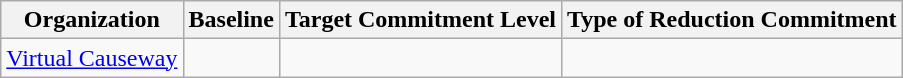<table class="wikitable">
<tr>
<th>Organization</th>
<th>Baseline</th>
<th>Target Commitment Level</th>
<th>Type of Reduction Commitment</th>
</tr>
<tr>
<td><a href='#'>Virtual Causeway</a></td>
<td></td>
<td></td>
<td></td>
</tr>
</table>
